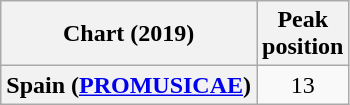<table class="wikitable plainrowheaders" style="text-align:center">
<tr>
<th scope="col">Chart (2019)</th>
<th scope="col">Peak<br>position</th>
</tr>
<tr>
<th scope="row">Spain (<a href='#'>PROMUSICAE</a>)</th>
<td>13</td>
</tr>
</table>
